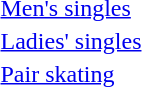<table>
<tr>
<td><a href='#'>Men's singles</a></td>
<td></td>
<td></td>
<td></td>
</tr>
<tr>
<td><a href='#'>Ladies' singles</a></td>
<td></td>
<td></td>
<td></td>
</tr>
<tr valign="top">
<td><a href='#'>Pair skating</a></td>
<td></td>
<td></td>
<td></td>
</tr>
</table>
